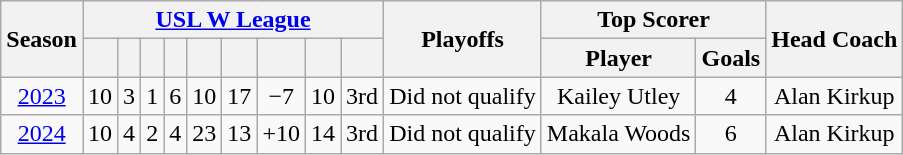<table class="wikitable" style="text-align: center">
<tr>
<th scope="col" rowspan="2">Season</th>
<th colspan="9" class="unsortable"><a href='#'>USL W League</a></th>
<th scope="col" rowspan="2" class="unsortable">Playoffs</th>
<th scope="col" colspan="2" class="unsortable">Top Scorer </th>
<th scope="col" rowspan="2" class="unsortable">Head Coach</th>
</tr>
<tr>
<th></th>
<th></th>
<th></th>
<th></th>
<th></th>
<th></th>
<th></th>
<th></th>
<th></th>
<th class="unsortable">Player</th>
<th class="unsortable">Goals</th>
</tr>
<tr>
<td><a href='#'>2023</a></td>
<td>10</td>
<td>3</td>
<td>1</td>
<td>6</td>
<td>10</td>
<td>17</td>
<td>−7</td>
<td>10</td>
<td>3rd</td>
<td>Did not qualify</td>
<td> Kailey Utley</td>
<td>4</td>
<td> Alan Kirkup</td>
</tr>
<tr>
<td><a href='#'>2024</a></td>
<td>10</td>
<td>4</td>
<td>2</td>
<td>4</td>
<td>23</td>
<td>13</td>
<td>+10</td>
<td>14</td>
<td bgcolor=>3rd</td>
<td>Did not qualify</td>
<td> Makala Woods</td>
<td>6</td>
<td> Alan Kirkup</td>
</tr>
</table>
